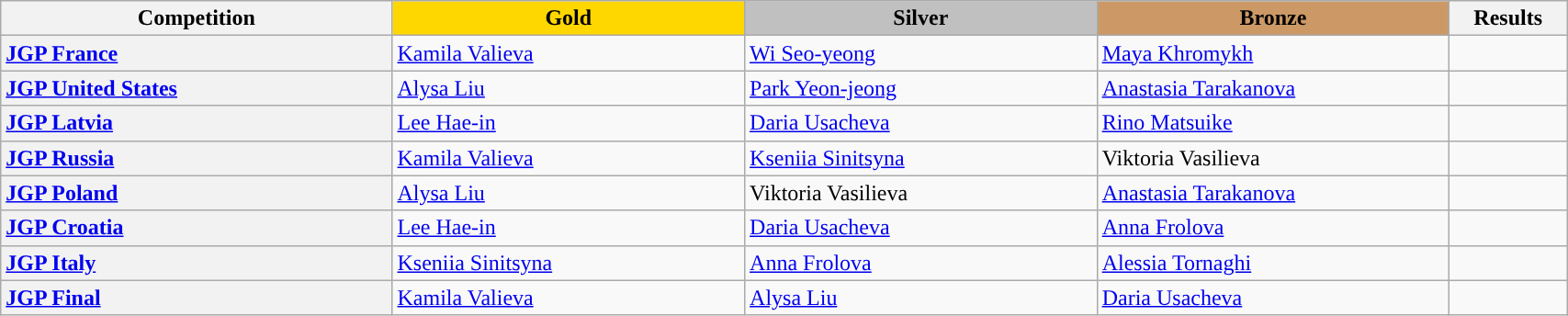<table class="wikitable unsortable" style="text-align:left; width:90%">
<tr>
<th scope="col" style="text-align:center; width:25%;">Competition</th>
<td scope="col" style="text-align:center; width:22.5%; background:gold"><strong>Gold</strong></td>
<td scope="col" style="text-align:center; width:22.5%; background:silver"><strong>Silver</strong></td>
<td scope="col" style="text-align:center; width:22.5%; background:#c96"><strong>Bronze</strong></td>
<th scope="col" style="text-align:center; width:7.5%;">Results</th>
</tr>
<tr>
<th scope="row" style="text-align:left"> <a href='#'>JGP France</a></th>
<td> <a href='#'>Kamila Valieva</a></td>
<td> <a href='#'>Wi Seo-yeong</a></td>
<td> <a href='#'>Maya Khromykh</a></td>
<td></td>
</tr>
<tr>
<th scope="row" style="text-align:left"> <a href='#'>JGP United States</a></th>
<td> <a href='#'>Alysa Liu</a></td>
<td> <a href='#'>Park Yeon-jeong</a></td>
<td> <a href='#'>Anastasia Tarakanova</a></td>
<td></td>
</tr>
<tr>
<th scope="row" style="text-align:left"> <a href='#'>JGP Latvia</a></th>
<td> <a href='#'>Lee Hae-in</a></td>
<td> <a href='#'>Daria Usacheva</a></td>
<td> <a href='#'>Rino Matsuike</a></td>
<td></td>
</tr>
<tr>
<th scope="row" style="text-align:left"> <a href='#'>JGP Russia</a></th>
<td> <a href='#'>Kamila Valieva</a></td>
<td> <a href='#'>Kseniia Sinitsyna</a></td>
<td> Viktoria Vasilieva</td>
<td></td>
</tr>
<tr>
<th scope="row" style="text-align:left"> <a href='#'>JGP Poland</a></th>
<td> <a href='#'>Alysa Liu</a></td>
<td> Viktoria Vasilieva</td>
<td> <a href='#'>Anastasia Tarakanova</a></td>
<td></td>
</tr>
<tr>
<th scope="row" style="text-align:left"> <a href='#'>JGP Croatia</a></th>
<td> <a href='#'>Lee Hae-in</a></td>
<td> <a href='#'>Daria Usacheva</a></td>
<td> <a href='#'>Anna Frolova</a></td>
<td></td>
</tr>
<tr>
<th scope="row" style="text-align:left"> <a href='#'>JGP Italy</a></th>
<td> <a href='#'>Kseniia Sinitsyna</a></td>
<td> <a href='#'>Anna Frolova</a></td>
<td> <a href='#'>Alessia Tornaghi</a></td>
<td></td>
</tr>
<tr>
<th scope="row" style="text-align:left"> <a href='#'>JGP Final</a></th>
<td> <a href='#'>Kamila Valieva</a></td>
<td> <a href='#'>Alysa Liu</a></td>
<td> <a href='#'>Daria Usacheva</a></td>
<td></td>
</tr>
</table>
